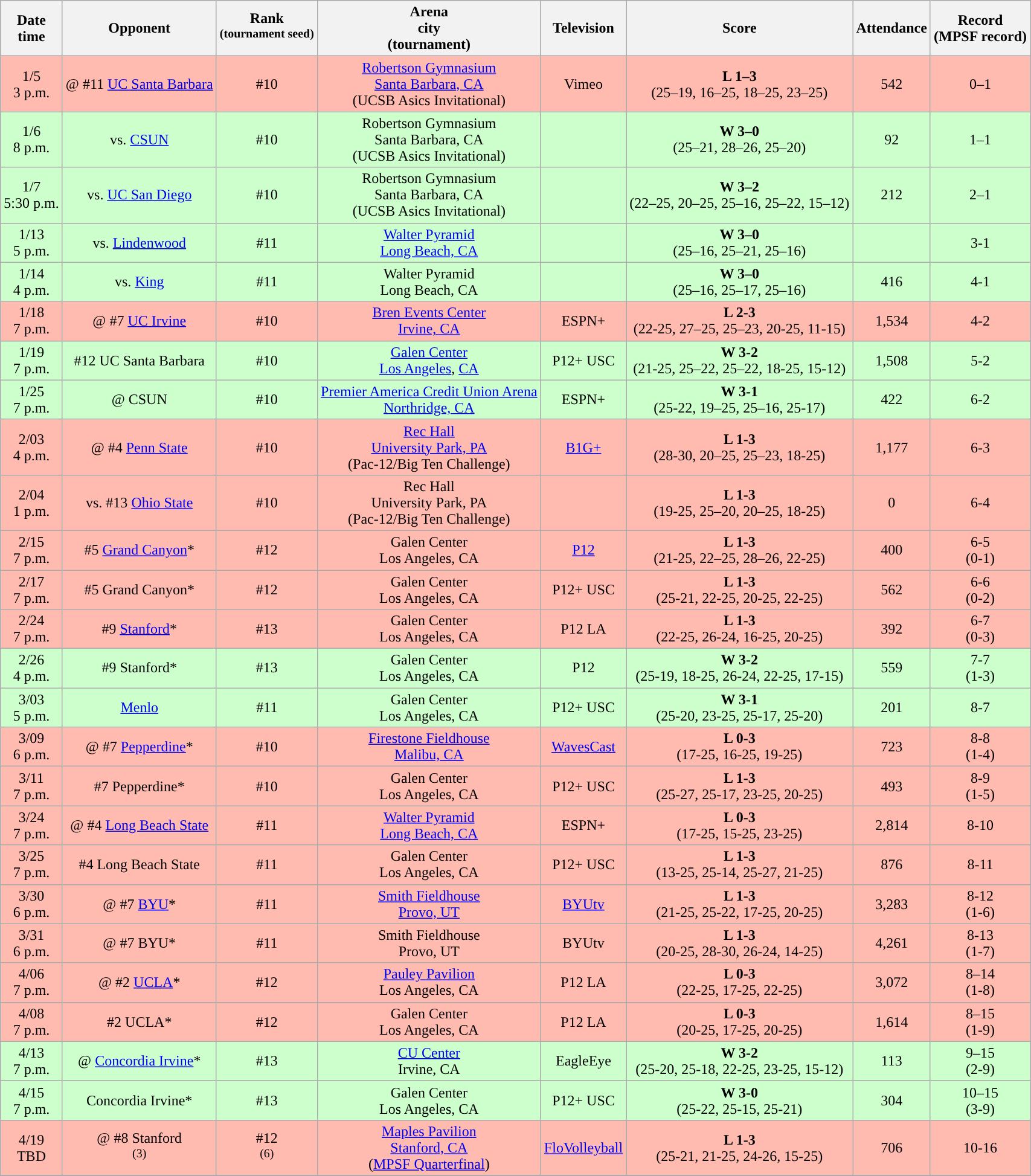<table class="wikitable sortable" style="width:90%">
<tr>
<th>Date<br>time</th>
<th>Opponent</th>
<th>Rank<br><sup>(tournament seed)</sup></th>
<th>Arena<br>city<br>(tournament)</th>
<th>Television</th>
<th>Score</th>
<th>Attendance</th>
<th>Record<br>(MPSF record)</th>
</tr>
<tr style="text-align:center" bgcolor="#ffbbb">
<td>1/5<br>3 p.m.</td>
<td>@ #11 <a href='#'>UC Santa Barbara</a></td>
<td>#10</td>
<td><a href='#'>Robertson Gymnasium</a><br><a href='#'>Santa Barbara, CA</a><br>(UCSB Asics Invitational)</td>
<td>Vimeo</td>
<td><strong>L 1–3</strong><br>(25–19, 16–25, 18–25, 23–25)</td>
<td>542</td>
<td>0–1</td>
</tr>
<tr style="text-align:center;background:#ccffcc">
<td>1/6<br>8 p.m.</td>
<td>vs. <a href='#'>CSUN</a></td>
<td>#10</td>
<td>Robertson Gymnasium<br>Santa Barbara, CA<br>(UCSB Asics Invitational)</td>
<td></td>
<td><strong>W 3–0</strong><br>(25–21, 28–26, 25–20)</td>
<td>92</td>
<td>1–1</td>
</tr>
<tr style="text-align:center;background:#ccffcc">
<td>1/7<br>5:30 p.m.</td>
<td>vs. <a href='#'>UC San Diego</a></td>
<td>#10</td>
<td>Robertson Gymnasium<br>Santa Barbara, CA<br>(UCSB Asics Invitational)</td>
<td></td>
<td><strong>W 3–2</strong><br>(22–25, 20–25, 25–16, 25–22, 15–12)</td>
<td>212</td>
<td>2–1</td>
</tr>
<tr style="text-align:center;background:#ccffcc">
<td>1/13<br>5 p.m.</td>
<td>vs. <a href='#'>Lindenwood</a></td>
<td>#11</td>
<td><a href='#'>Walter Pyramid</a><br><a href='#'>Long Beach, CA</a></td>
<td></td>
<td><strong>W 3–0</strong><br>(25–16, 25–21, 25–16)</td>
<td></td>
<td>3-1</td>
</tr>
<tr style="text-align:center;background:#ccffcc">
<td>1/14<br>4 p.m.</td>
<td>vs. <a href='#'>King</a></td>
<td>#11</td>
<td>Walter Pyramid<br>Long Beach, CA</td>
<td></td>
<td><strong>W 3–0</strong><br>(25–16, 25–17, 25–16)</td>
<td>416</td>
<td>4-1</td>
</tr>
<tr style="text-align:center" bgcolor="#ffbbb">
<td>1/18<br>7 p.m.</td>
<td>@ #7 <a href='#'>UC Irvine</a></td>
<td>#10</td>
<td><a href='#'>Bren Events Center</a><br><a href='#'>Irvine, CA</a></td>
<td>ESPN+</td>
<td><strong>L 2-3</strong><br>(22-25, 27–25, 25–23, 20-25, 11-15)</td>
<td>1,534</td>
<td>4-2</td>
</tr>
<tr style="text-align:center;background:#ccffcc">
<td>1/19<br>7 p.m.</td>
<td>#12 UC Santa Barbara</td>
<td>#10</td>
<td><a href='#'>Galen Center</a><br><a href='#'>Los Angeles</a>, <a href='#'>CA</a></td>
<td>P12+ USC</td>
<td><strong>W 3-2</strong><br>(21-25, 25–22, 25–22, 18-25, 15-12)</td>
<td>1,508</td>
<td>5-2</td>
</tr>
<tr style="text-align:center;background:#ccffcc">
<td>1/25<br>7 p.m.</td>
<td>@ CSUN</td>
<td>#10</td>
<td><a href='#'>Premier America Credit Union Arena</a><br><a href='#'>Northridge, CA</a></td>
<td>ESPN+</td>
<td><strong>W 3-1</strong><br>(25-22, 19–25, 25–16, 25-17)</td>
<td>422</td>
<td>6-2</td>
</tr>
<tr style="text-align:center" bgcolor="#ffbbb">
<td>2/03<br>4 p.m.</td>
<td>@ #4 <a href='#'>Penn State</a></td>
<td>#10</td>
<td><a href='#'>Rec Hall</a><br><a href='#'>University Park, PA</a><br>(Pac-12/Big Ten Challenge)</td>
<td><a href='#'>B1G+</a></td>
<td><strong>L 1-3</strong><br>(28-30, 20–25, 25–23, 18-25)</td>
<td>1,177</td>
<td>6-3</td>
</tr>
<tr style="text-align:center" bgcolor="#ffbbb">
<td>2/04<br>1 p.m.</td>
<td>vs. #13 <a href='#'>Ohio State</a></td>
<td>#10</td>
<td>Rec Hall<br>University Park, PA<br>(Pac-12/Big Ten Challenge)</td>
<td></td>
<td><strong>L 1-3</strong><br>(19-25, 25–20, 20–25, 18-25)</td>
<td>0</td>
<td>6-4</td>
</tr>
<tr style="text-align:center" bgcolor="#ffbbb">
<td>2/15<br>7 p.m.</td>
<td>#5 <a href='#'>Grand Canyon</a>*</td>
<td>#12</td>
<td>Galen Center<br>Los Angeles, CA</td>
<td><a href='#'>P12</a></td>
<td><strong>L 1-3</strong><br>(21-25, 22–25, 28–26, 22-25)</td>
<td>400</td>
<td>6-5<br>(0-1)</td>
</tr>
<tr style="text-align:center" bgcolor="#ffbbb">
<td>2/17<br>7 p.m.</td>
<td>#5 Grand Canyon*</td>
<td>#12</td>
<td>Galen Center<br>Los Angeles, CA</td>
<td>P12+ USC</td>
<td><strong>L 1-3</strong><br>(25-21, 22-25, 20-25, 22-25)</td>
<td>562</td>
<td>6-6<br>(0-2)</td>
</tr>
<tr style="text-align:center" bgcolor="#ffbbb">
<td>2/24<br>7 p.m.</td>
<td>#9 <a href='#'>Stanford</a>*</td>
<td>#13</td>
<td>Galen Center<br>Los Angeles, CA</td>
<td>P12 LA</td>
<td><strong>L 1-3</strong><br>(22-25, 26-24, 16-25, 20-25)</td>
<td>392</td>
<td>6-7<br>(0-3)</td>
</tr>
<tr style="text-align:center;background:#ccffcc">
<td>2/26<br>4 p.m.</td>
<td>#9 Stanford*</td>
<td>#13</td>
<td>Galen Center<br>Los Angeles, CA</td>
<td>P12</td>
<td><strong>W 3-2</strong><br>(25-19, 18-25, 26-24, 22-25, 17-15)</td>
<td>559</td>
<td>7-7<br>(1-3)</td>
</tr>
<tr style="text-align:center;background:#ccffcc">
<td>3/03<br>5 p.m.</td>
<td><a href='#'>Menlo</a></td>
<td>#11</td>
<td>Galen Center<br>Los Angeles, CA</td>
<td>P12+ USC</td>
<td><strong>W 3-1</strong><br>(25-20, 23-25, 25-17, 25-20)</td>
<td>201</td>
<td>8-7</td>
</tr>
<tr style="text-align:center" bgcolor="#ffbbb">
<td>3/09<br>6 p.m.</td>
<td>@ #7 <a href='#'>Pepperdine</a>*</td>
<td>#10</td>
<td><a href='#'>Firestone Fieldhouse</a><br><a href='#'>Malibu, CA</a></td>
<td><a href='#'>WavesCast</a></td>
<td><strong>L 0-3</strong><br>(17-25, 16-25, 19-25)</td>
<td>723</td>
<td>8-8<br>(1-4)</td>
</tr>
<tr style="text-align:center" bgcolor="#ffbbb">
<td>3/11<br>7 p.m.</td>
<td>#7 Pepperdine*</td>
<td>#10</td>
<td>Galen Center<br>Los Angeles, CA</td>
<td>P12+ USC</td>
<td><strong>L 1-3</strong><br>(25-27, 25-17, 23-25, 20-25)</td>
<td>493</td>
<td>8-9<br>(1-5)</td>
</tr>
<tr style="text-align:center" bgcolor="#ffbbb">
<td>3/24<br>7 p.m.</td>
<td>@ #4 <a href='#'>Long Beach State</a></td>
<td>#11</td>
<td><a href='#'>Walter Pyramid</a><br><a href='#'>Long Beach, CA</a></td>
<td>ESPN+</td>
<td><strong>L 0-3</strong><br>(17-25, 15-25, 23-25)</td>
<td>2,814</td>
<td>8-10</td>
</tr>
<tr style="text-align:center" bgcolor="#ffbbb">
<td>3/25<br>7 p.m.</td>
<td>#4 Long Beach State</td>
<td>#11</td>
<td>Galen Center<br>Los Angeles, CA</td>
<td>P12+ USC</td>
<td><strong>L 1-3</strong><br>(13-25, 25-14, 25-27, 21-25)</td>
<td>876</td>
<td>8-11</td>
</tr>
<tr style="text-align:center" bgcolor="#ffbbb">
<td>3/30<br>6 p.m.</td>
<td>@ #7 <a href='#'>BYU</a>*</td>
<td>#11</td>
<td><a href='#'>Smith Fieldhouse</a><br><a href='#'>Provo, UT</a></td>
<td><a href='#'>BYUtv</a></td>
<td><strong>L 1-3</strong><br>(21-25, 25-22, 17-25, 20-25)</td>
<td>3,283</td>
<td>8-12<br>(1-6)</td>
</tr>
<tr style="text-align:center" bgcolor="#ffbbb">
<td>3/31<br>6 p.m.</td>
<td>@ #7 BYU*</td>
<td>#11</td>
<td>Smith Fieldhouse<br>Provo, UT</td>
<td>BYUtv</td>
<td><strong>L 1-3</strong><br>(20-25, 28-30, 26-24, 14-25)</td>
<td>4,261</td>
<td>8-13<br>(1-7)</td>
</tr>
<tr style="text-align:center" bgcolor="#ffbbb">
<td>4/06<br>7 p.m.</td>
<td>@ #2 <a href='#'>UCLA</a>*</td>
<td>#12</td>
<td><a href='#'>Pauley Pavilion</a><br>Los Angeles, CA</td>
<td>P12 LA</td>
<td><strong>L 0-3</strong><br>(22-25, 17-25, 22-25)</td>
<td>3,072</td>
<td>8–14<br>(1-8)</td>
</tr>
<tr style="text-align:center" bgcolor="#ffbbb">
<td>4/08<br>7 p.m.</td>
<td>#2 UCLA*</td>
<td>#12</td>
<td>Galen Center<br>Los Angeles, CA</td>
<td>P12 LA</td>
<td><strong>L 0-3</strong><br>(20-25, 17-25, 20-25)</td>
<td>1,614</td>
<td>8–15<br>(1-9)</td>
</tr>
<tr style="text-align:center;background:#ccffcc">
<td>4/13<br>7 p.m.</td>
<td>@ <a href='#'>Concordia Irvine</a>*</td>
<td>#13</td>
<td><a href='#'>CU Center</a><br>Irvine, CA</td>
<td>EagleEye</td>
<td><strong>W 3-2</strong><br>(25-20, 25-18, 22-25, 23-25, 15-12)</td>
<td>113</td>
<td>9–15<br>(2-9)</td>
</tr>
<tr style="text-align:center;background:#ccffcc">
<td>4/15<br>7 p.m.</td>
<td>Concordia Irvine*</td>
<td>#13</td>
<td>Galen Center<br>Los Angeles, CA</td>
<td>P12+ USC</td>
<td><strong>W 3-0</strong><br>(25-22, 25-15, 25-21)</td>
<td>304</td>
<td>10–15<br>(3-9)</td>
</tr>
<tr style="text-align:center" bgcolor="#ffbbb">
<td>4/19<br>TBD</td>
<td>@ #8 Stanford<br><sup>(3)</sup></td>
<td>#12<br><sup>(6)</sup></td>
<td><a href='#'>Maples Pavilion</a><br><a href='#'>Stanford, CA</a><br>(<a href='#'>MPSF Quarterfinal</a>)</td>
<td><a href='#'>FloVolleyball</a></td>
<td><strong>L 1-3</strong><br>(25-21, 21-25, 24-26, 15-25)</td>
<td>706</td>
<td>10-16</td>
</tr>
<tr>
</tr>
</table>
